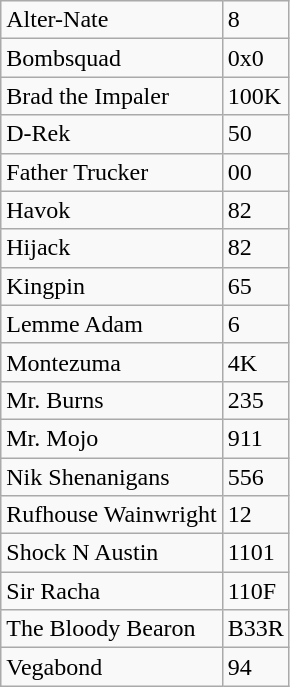<table role="presentation" class="wikitable">
<tr>
<td>Alter-Nate</td>
<td>8</td>
</tr>
<tr>
<td>Bombsquad</td>
<td>0x0</td>
</tr>
<tr>
<td>Brad the Impaler</td>
<td>100K</td>
</tr>
<tr>
<td>D-Rek</td>
<td>50</td>
</tr>
<tr>
<td>Father Trucker</td>
<td>00</td>
</tr>
<tr>
<td>Havok</td>
<td>82</td>
</tr>
<tr>
<td>Hijack</td>
<td>82</td>
</tr>
<tr>
<td>Kingpin</td>
<td>65</td>
</tr>
<tr>
<td>Lemme Adam</td>
<td>6</td>
</tr>
<tr>
<td>Montezuma</td>
<td>4K</td>
</tr>
<tr>
<td>Mr. Burns</td>
<td>235</td>
</tr>
<tr>
<td>Mr. Mojo</td>
<td>911</td>
</tr>
<tr>
<td>Nik Shenanigans</td>
<td>556</td>
</tr>
<tr>
<td>Rufhouse Wainwright</td>
<td>12</td>
</tr>
<tr>
<td>Shock N Austin</td>
<td>1101</td>
</tr>
<tr>
<td>Sir Racha</td>
<td>110F</td>
</tr>
<tr>
<td>The Bloody Bearon</td>
<td>B33R</td>
</tr>
<tr>
<td>Vegabond</td>
<td>94</td>
</tr>
</table>
